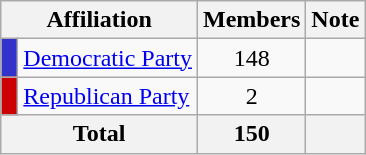<table class="wikitable">
<tr>
<th colspan="2" align="center" valign="bottom">Affiliation</th>
<th valign="bottom">Members</th>
<th valign="bottom">Note</th>
</tr>
<tr>
<td bgcolor="#3333CC"> </td>
<td><a href='#'>Democratic Party</a></td>
<td align="center">148</td>
<td></td>
</tr>
<tr>
<td bgcolor="#CC0000"> </td>
<td><a href='#'>Republican Party</a></td>
<td align="center">2</td>
<td></td>
</tr>
<tr>
<th colspan="2" align="center"><strong>Total</strong></th>
<th align="center"><strong>150</strong></th>
<th></th>
</tr>
</table>
